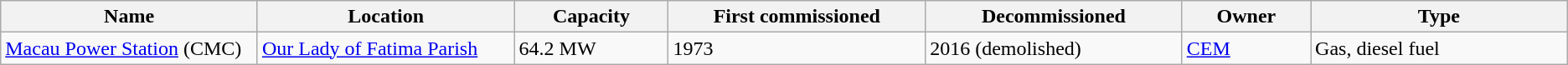<table class="wikitable sortable">
<tr>
<th style="width:10%;">Name</th>
<th style="width:10%;">Location</th>
<th style="width:6%;">Capacity</th>
<th style="width:10%;">First commissioned</th>
<th style="width:10%;">Decommissioned</th>
<th style="width:5%;">Owner</th>
<th style="width:10%;">Type</th>
</tr>
<tr>
<td><a href='#'>Macau Power Station</a> (CMC)</td>
<td><a href='#'>Our Lady of Fatima Parish</a></td>
<td>64.2 MW</td>
<td>1973</td>
<td>2016 (demolished)</td>
<td><a href='#'>CEM</a></td>
<td>Gas, diesel fuel</td>
</tr>
</table>
